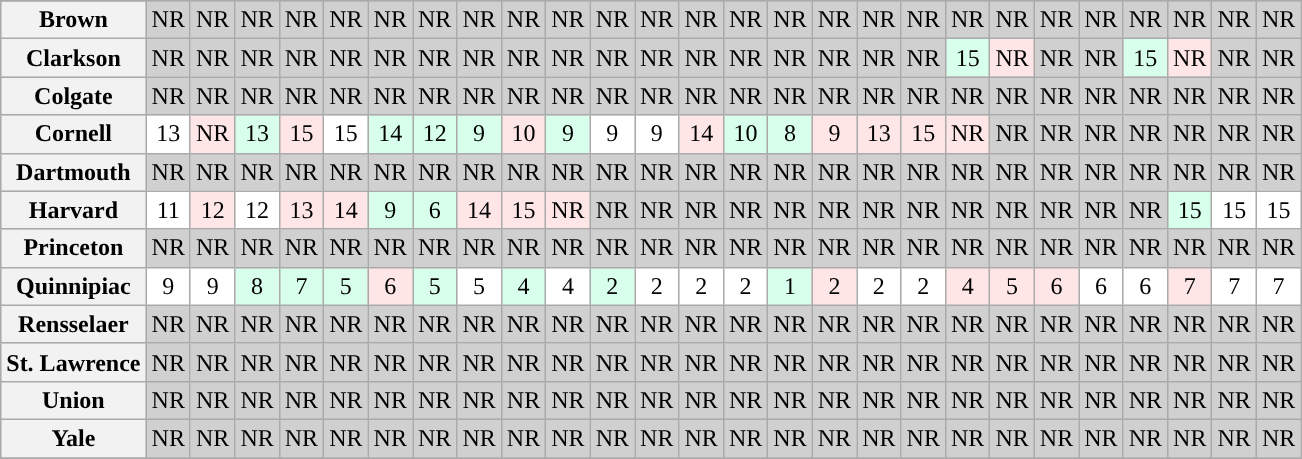<table class="wikitable sortable" style="text-align: center;">
<tr>
</tr>
<tr bgcolor=d0d0d0>
<th>Brown</th>
<td>NR</td>
<td>NR</td>
<td>NR</td>
<td>NR</td>
<td>NR</td>
<td>NR</td>
<td>NR</td>
<td>NR</td>
<td>NR</td>
<td>NR</td>
<td>NR</td>
<td>NR</td>
<td>NR</td>
<td>NR</td>
<td>NR</td>
<td>NR</td>
<td>NR</td>
<td>NR</td>
<td>NR</td>
<td>NR</td>
<td>NR</td>
<td>NR</td>
<td>NR</td>
<td>NR</td>
<td>NR</td>
<td>NR</td>
</tr>
<tr bgcolor=d0d0d0>
<th>Clarkson</th>
<td>NR</td>
<td>NR</td>
<td>NR</td>
<td>NR</td>
<td>NR</td>
<td>NR</td>
<td>NR</td>
<td>NR</td>
<td>NR</td>
<td>NR</td>
<td>NR</td>
<td>NR</td>
<td>NR</td>
<td>NR</td>
<td>NR</td>
<td>NR</td>
<td>NR</td>
<td>NR</td>
<td bgcolor=D8FFEB>15</td>
<td bgcolor=FFE6E6>NR</td>
<td>NR</td>
<td>NR</td>
<td bgcolor=D8FFEB>15</td>
<td bgcolor=FFE6E6>NR</td>
<td>NR</td>
<td>NR</td>
</tr>
<tr bgcolor=d0d0d0>
<th>Colgate</th>
<td>NR</td>
<td>NR</td>
<td>NR</td>
<td>NR</td>
<td>NR</td>
<td>NR</td>
<td>NR</td>
<td>NR</td>
<td>NR</td>
<td>NR</td>
<td>NR</td>
<td>NR</td>
<td>NR</td>
<td>NR</td>
<td>NR</td>
<td>NR</td>
<td>NR</td>
<td>NR</td>
<td>NR</td>
<td>NR</td>
<td>NR</td>
<td>NR</td>
<td>NR</td>
<td>NR</td>
<td>NR</td>
<td>NR</td>
</tr>
<tr bgcolor=d0d0d0>
<th>Cornell</th>
<td bgcolor=FFFFFF>13</td>
<td bgcolor=FFE6E6>NR</td>
<td bgcolor=D8FFEB>13</td>
<td bgcolor=FFE6E6>15</td>
<td bgcolor=FFFFFF>15</td>
<td bgcolor=D8FFEB>14</td>
<td bgcolor=D8FFEB>12</td>
<td bgcolor=D8FFEB>9</td>
<td bgcolor=FFE6E6>10</td>
<td bgcolor=D8FFEB>9</td>
<td bgcolor=FFFFFF>9</td>
<td bgcolor=FFFFFF>9</td>
<td bgcolor=FFE6E6>14</td>
<td bgcolor=D8FFEB>10</td>
<td bgcolor=D8FFEB>8</td>
<td bgcolor=FFE6E6>9</td>
<td bgcolor=FFE6E6>13</td>
<td bgcolor=FFE6E6>15</td>
<td bgcolor=FFE6E6>NR</td>
<td>NR</td>
<td>NR</td>
<td>NR</td>
<td>NR</td>
<td>NR</td>
<td>NR</td>
<td>NR</td>
</tr>
<tr bgcolor=d0d0d0>
<th>Dartmouth</th>
<td>NR</td>
<td>NR</td>
<td>NR</td>
<td>NR</td>
<td>NR</td>
<td>NR</td>
<td>NR</td>
<td>NR</td>
<td>NR</td>
<td>NR</td>
<td>NR</td>
<td>NR</td>
<td>NR</td>
<td>NR</td>
<td>NR</td>
<td>NR</td>
<td>NR</td>
<td>NR</td>
<td>NR</td>
<td>NR</td>
<td>NR</td>
<td>NR</td>
<td>NR</td>
<td>NR</td>
<td>NR</td>
<td>NR</td>
</tr>
<tr bgcolor=d0d0d0>
<th>Harvard</th>
<td bgcolor=FFFFFF>11</td>
<td bgcolor=FFE6E6>12</td>
<td bgcolor=FFFFFF>12</td>
<td bgcolor=FFE6E6>13</td>
<td bgcolor=FFE6E6>14</td>
<td bgcolor=D8FFEB>9</td>
<td bgcolor=D8FFEB>6</td>
<td bgcolor=FFE6E6>14</td>
<td bgcolor=FFE6E6>15</td>
<td bgcolor=FFE6E6>NR</td>
<td>NR</td>
<td>NR</td>
<td>NR</td>
<td>NR</td>
<td>NR</td>
<td>NR</td>
<td>NR</td>
<td>NR</td>
<td>NR</td>
<td>NR</td>
<td>NR</td>
<td>NR</td>
<td>NR</td>
<td bgcolor=D8FFEB>15</td>
<td bgcolor=FFFFFF>15</td>
<td bgcolor=FFFFFF>15</td>
</tr>
<tr bgcolor=d0d0d0>
<th>Princeton</th>
<td>NR</td>
<td>NR</td>
<td>NR</td>
<td>NR</td>
<td>NR</td>
<td>NR</td>
<td>NR</td>
<td>NR</td>
<td>NR</td>
<td>NR</td>
<td>NR</td>
<td>NR</td>
<td>NR</td>
<td>NR</td>
<td>NR</td>
<td>NR</td>
<td>NR</td>
<td>NR</td>
<td>NR</td>
<td>NR</td>
<td>NR</td>
<td>NR</td>
<td>NR</td>
<td>NR</td>
<td>NR</td>
<td>NR</td>
</tr>
<tr bgcolor=d0d0d0>
<th>Quinnipiac</th>
<td bgcolor=FFFFFF>9</td>
<td bgcolor=FFFFFF>9</td>
<td bgcolor=D8FFEB>8</td>
<td bgcolor=D8FFEB>7</td>
<td bgcolor=D8FFEB>5</td>
<td bgcolor=FFE6E6>6</td>
<td bgcolor=D8FFEB>5</td>
<td bgcolor=FFFFFF>5</td>
<td bgcolor=D8FFEB>4</td>
<td bgcolor=FFFFFF>4</td>
<td bgcolor=D8FFEB>2</td>
<td bgcolor=FFFFFF>2</td>
<td bgcolor=FFFFFF>2</td>
<td bgcolor=FFFFFF>2</td>
<td bgcolor=D8FFEB>1</td>
<td bgcolor=FFE6E6>2</td>
<td bgcolor=FFFFFF>2</td>
<td bgcolor=FFFFFF>2</td>
<td bgcolor=FFE6E6>4</td>
<td bgcolor=FFE6E6>5</td>
<td bgcolor=FFE6E6>6</td>
<td bgcolor=FFFFFF>6</td>
<td bgcolor=FFFFFF>6</td>
<td bgcolor=FFE6E6>7</td>
<td bgcolor=FFFFFF>7</td>
<td bgcolor=FFFFFF>7</td>
</tr>
<tr bgcolor=d0d0d0>
<th>Rensselaer</th>
<td>NR</td>
<td>NR</td>
<td>NR</td>
<td>NR</td>
<td>NR</td>
<td>NR</td>
<td>NR</td>
<td>NR</td>
<td>NR</td>
<td>NR</td>
<td>NR</td>
<td>NR</td>
<td>NR</td>
<td>NR</td>
<td>NR</td>
<td>NR</td>
<td>NR</td>
<td>NR</td>
<td>NR</td>
<td>NR</td>
<td>NR</td>
<td>NR</td>
<td>NR</td>
<td>NR</td>
<td>NR</td>
<td>NR</td>
</tr>
<tr bgcolor=d0d0d0>
<th>St. Lawrence</th>
<td>NR</td>
<td>NR</td>
<td>NR</td>
<td>NR</td>
<td>NR</td>
<td>NR</td>
<td>NR</td>
<td>NR</td>
<td>NR</td>
<td>NR</td>
<td>NR</td>
<td>NR</td>
<td>NR</td>
<td>NR</td>
<td>NR</td>
<td>NR</td>
<td>NR</td>
<td>NR</td>
<td>NR</td>
<td>NR</td>
<td>NR</td>
<td>NR</td>
<td>NR</td>
<td>NR</td>
<td>NR</td>
<td>NR</td>
</tr>
<tr bgcolor=d0d0d0>
<th>Union</th>
<td>NR</td>
<td>NR</td>
<td>NR</td>
<td>NR</td>
<td>NR</td>
<td>NR</td>
<td>NR</td>
<td>NR</td>
<td>NR</td>
<td>NR</td>
<td>NR</td>
<td>NR</td>
<td>NR</td>
<td>NR</td>
<td>NR</td>
<td>NR</td>
<td>NR</td>
<td>NR</td>
<td>NR</td>
<td>NR</td>
<td>NR</td>
<td>NR</td>
<td>NR</td>
<td>NR</td>
<td>NR</td>
<td>NR</td>
</tr>
<tr bgcolor=d0d0d0>
<th>Yale</th>
<td>NR</td>
<td>NR</td>
<td>NR</td>
<td>NR</td>
<td>NR</td>
<td>NR</td>
<td>NR</td>
<td>NR</td>
<td>NR</td>
<td>NR</td>
<td>NR</td>
<td>NR</td>
<td>NR</td>
<td>NR</td>
<td>NR</td>
<td>NR</td>
<td>NR</td>
<td>NR</td>
<td>NR</td>
<td>NR</td>
<td>NR</td>
<td>NR</td>
<td>NR</td>
<td>NR</td>
<td>NR</td>
<td>NR</td>
</tr>
<tr>
</tr>
</table>
